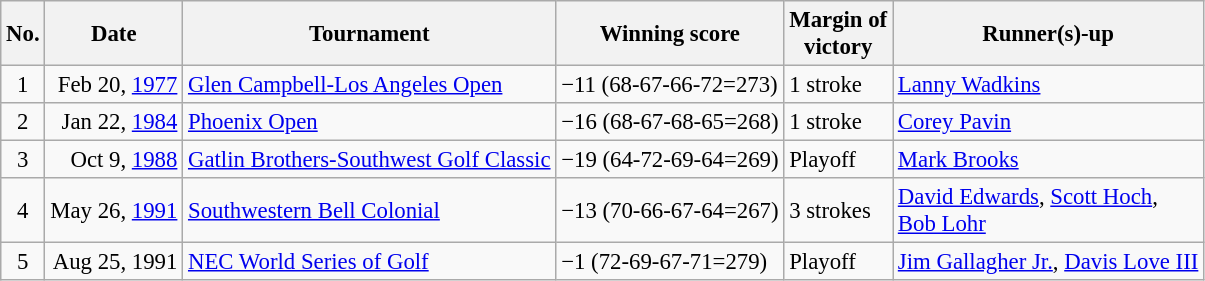<table class="wikitable" style="font-size:95%;">
<tr>
<th>No.</th>
<th>Date</th>
<th>Tournament</th>
<th>Winning score</th>
<th>Margin of<br>victory</th>
<th>Runner(s)-up</th>
</tr>
<tr>
<td align=center>1</td>
<td align=right>Feb 20, <a href='#'>1977</a></td>
<td><a href='#'>Glen Campbell-Los Angeles Open</a></td>
<td>−11 (68-67-66-72=273)</td>
<td>1 stroke</td>
<td> <a href='#'>Lanny Wadkins</a></td>
</tr>
<tr>
<td align=center>2</td>
<td align=right>Jan 22, <a href='#'>1984</a></td>
<td><a href='#'>Phoenix Open</a></td>
<td>−16 (68-67-68-65=268)</td>
<td>1 stroke</td>
<td> <a href='#'>Corey Pavin</a></td>
</tr>
<tr>
<td align=center>3</td>
<td align=right>Oct 9, <a href='#'>1988</a></td>
<td><a href='#'>Gatlin Brothers-Southwest Golf Classic</a></td>
<td>−19 (64-72-69-64=269)</td>
<td>Playoff</td>
<td> <a href='#'>Mark Brooks</a></td>
</tr>
<tr>
<td align=center>4</td>
<td align=right>May 26, <a href='#'>1991</a></td>
<td><a href='#'>Southwestern Bell Colonial</a></td>
<td>−13 (70-66-67-64=267)</td>
<td>3 strokes</td>
<td> <a href='#'>David Edwards</a>,  <a href='#'>Scott Hoch</a>,<br> <a href='#'>Bob Lohr</a></td>
</tr>
<tr>
<td align=center>5</td>
<td align=right>Aug 25, 1991</td>
<td><a href='#'>NEC World Series of Golf</a></td>
<td>−1 (72-69-67-71=279)</td>
<td>Playoff</td>
<td> <a href='#'>Jim Gallagher Jr.</a>,  <a href='#'>Davis Love III</a></td>
</tr>
</table>
